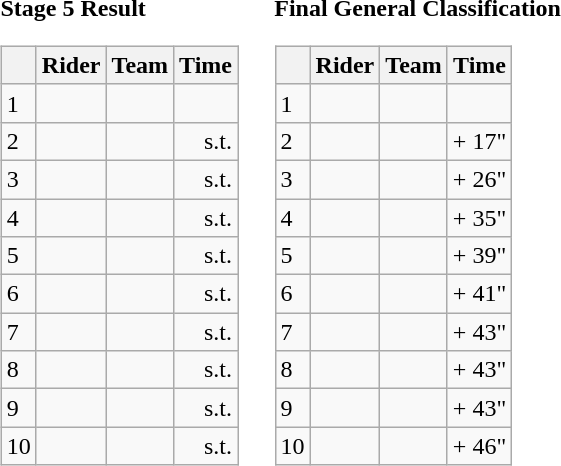<table>
<tr>
<td><strong>Stage 5 Result</strong><br><table class="wikitable">
<tr>
<th></th>
<th>Rider</th>
<th>Team</th>
<th>Time</th>
</tr>
<tr>
<td>1</td>
<td> </td>
<td></td>
<td align="right"></td>
</tr>
<tr>
<td>2</td>
<td></td>
<td></td>
<td align="right">s.t.</td>
</tr>
<tr>
<td>3</td>
<td></td>
<td></td>
<td align="right">s.t.</td>
</tr>
<tr>
<td>4</td>
<td></td>
<td></td>
<td align="right">s.t.</td>
</tr>
<tr>
<td>5</td>
<td></td>
<td></td>
<td align="right">s.t.</td>
</tr>
<tr>
<td>6</td>
<td></td>
<td></td>
<td align="right">s.t.</td>
</tr>
<tr>
<td>7</td>
<td></td>
<td></td>
<td align="right">s.t.</td>
</tr>
<tr>
<td>8</td>
<td></td>
<td></td>
<td align="right">s.t.</td>
</tr>
<tr>
<td>9</td>
<td></td>
<td></td>
<td align="right">s.t.</td>
</tr>
<tr>
<td>10</td>
<td></td>
<td></td>
<td align="right">s.t.</td>
</tr>
</table>
</td>
<td></td>
<td><strong>Final General Classification</strong><br><table class="wikitable">
<tr>
<th></th>
<th>Rider</th>
<th>Team</th>
<th>Time</th>
</tr>
<tr>
<td>1</td>
<td> </td>
<td></td>
<td align="right"></td>
</tr>
<tr>
<td>2</td>
<td></td>
<td></td>
<td align="right">+ 17"</td>
</tr>
<tr>
<td>3</td>
<td></td>
<td></td>
<td align="right">+ 26"</td>
</tr>
<tr>
<td>4</td>
<td></td>
<td></td>
<td align="right">+ 35"</td>
</tr>
<tr>
<td>5</td>
<td></td>
<td></td>
<td align="right">+ 39"</td>
</tr>
<tr>
<td>6</td>
<td></td>
<td></td>
<td align="right">+ 41"</td>
</tr>
<tr>
<td>7</td>
<td></td>
<td></td>
<td align="right">+ 43"</td>
</tr>
<tr>
<td>8</td>
<td></td>
<td></td>
<td align="right">+ 43"</td>
</tr>
<tr>
<td>9</td>
<td></td>
<td></td>
<td align="right">+ 43"</td>
</tr>
<tr>
<td>10</td>
<td></td>
<td></td>
<td align="right">+ 46"</td>
</tr>
</table>
</td>
</tr>
</table>
